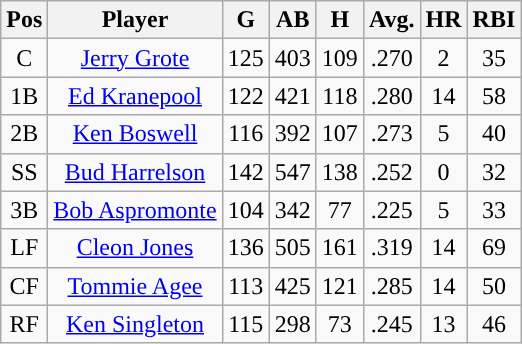<table class="wikitable sortable">
<tr>
<th>Pos</th>
<th>Player</th>
<th>G</th>
<th>AB</th>
<th>H</th>
<th>Avg.</th>
<th>HR</th>
<th>RBI</th>
</tr>
<tr align="center">
<td>C</td>
<td><a href='#'>Jerry Grote</a></td>
<td>125</td>
<td>403</td>
<td>109</td>
<td>.270</td>
<td>2</td>
<td>35</td>
</tr>
<tr align=center>
<td>1B</td>
<td><a href='#'>Ed Kranepool</a></td>
<td>122</td>
<td>421</td>
<td>118</td>
<td>.280</td>
<td>14</td>
<td>58</td>
</tr>
<tr align=center>
<td>2B</td>
<td><a href='#'>Ken Boswell</a></td>
<td>116</td>
<td>392</td>
<td>107</td>
<td>.273</td>
<td>5</td>
<td>40</td>
</tr>
<tr align=center>
<td>SS</td>
<td><a href='#'>Bud Harrelson</a></td>
<td>142</td>
<td>547</td>
<td>138</td>
<td>.252</td>
<td>0</td>
<td>32</td>
</tr>
<tr align=center>
<td>3B</td>
<td><a href='#'>Bob Aspromonte</a></td>
<td>104</td>
<td>342</td>
<td>77</td>
<td>.225</td>
<td>5</td>
<td>33</td>
</tr>
<tr align=center>
<td>LF</td>
<td><a href='#'>Cleon Jones</a></td>
<td>136</td>
<td>505</td>
<td>161</td>
<td>.319</td>
<td>14</td>
<td>69</td>
</tr>
<tr align=center>
<td>CF</td>
<td><a href='#'>Tommie Agee</a></td>
<td>113</td>
<td>425</td>
<td>121</td>
<td>.285</td>
<td>14</td>
<td>50</td>
</tr>
<tr align=center>
<td>RF</td>
<td><a href='#'>Ken Singleton</a></td>
<td>115</td>
<td>298</td>
<td>73</td>
<td>.245</td>
<td>13</td>
<td>46</td>
</tr>
</table>
